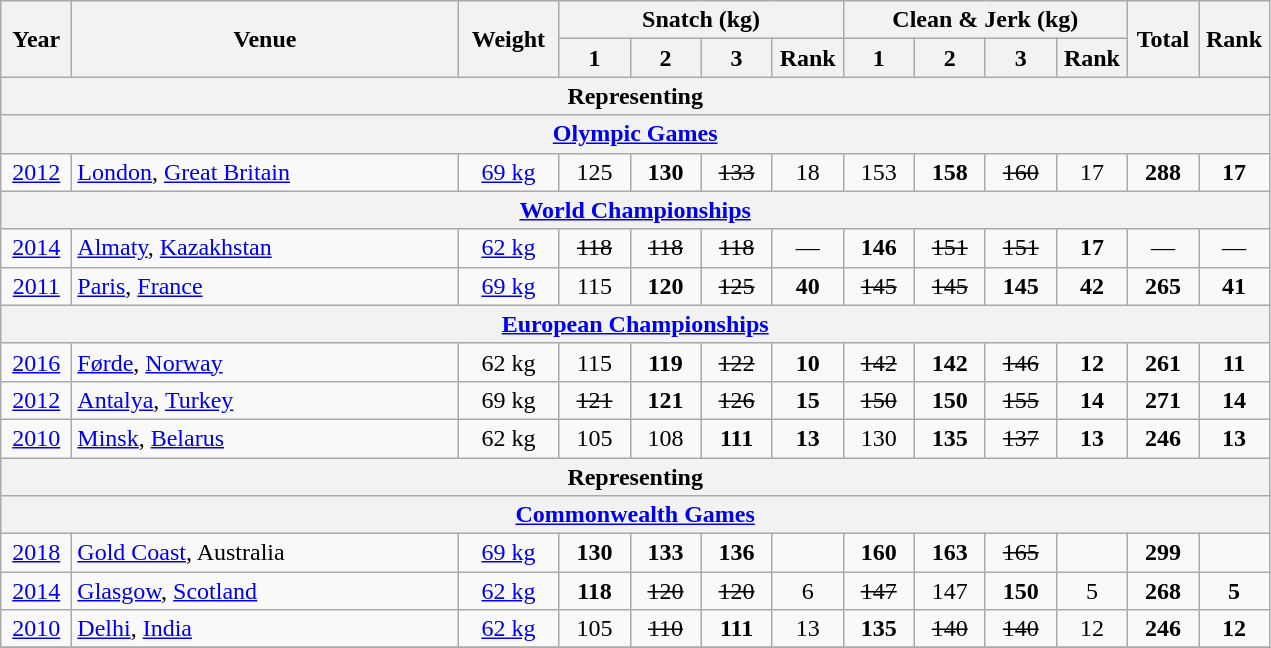<table class = "wikitable" style="text-align:center;">
<tr>
<th rowspan=2 width=40>Year</th>
<th rowspan=2 width=250>Venue</th>
<th rowspan=2 width=60>Weight</th>
<th colspan=4>Snatch (kg)</th>
<th colspan=4>Clean & Jerk (kg)</th>
<th rowspan=2 width=40>Total</th>
<th rowspan=2 width=40>Rank</th>
</tr>
<tr>
<th width=40>1</th>
<th width=40>2</th>
<th width=40>3</th>
<th width=40>Rank</th>
<th width=40>1</th>
<th width=40>2</th>
<th width=40>3</th>
<th width=40>Rank</th>
</tr>
<tr>
<th colspan=13>Representing </th>
</tr>
<tr>
<th colspan=13><a href='#'>Olympic Games</a></th>
</tr>
<tr>
<td><a href='#'>2012</a></td>
<td align=left> <a href='#'>London</a>, <a href='#'>Great Britain</a></td>
<td><a href='#'>69 kg</a></td>
<td>125</td>
<td><strong>130</strong></td>
<td><s>133</s></td>
<td>18</td>
<td>153</td>
<td><strong>158</strong></td>
<td><s>160</s></td>
<td>17</td>
<td><strong>288</strong></td>
<td><strong>17</strong></td>
</tr>
<tr>
<th colspan=13><a href='#'>World Championships</a></th>
</tr>
<tr>
<td><a href='#'>2014</a></td>
<td align=left> <a href='#'>Almaty</a>, <a href='#'>Kazakhstan</a></td>
<td><a href='#'>62 kg</a></td>
<td><s>118</s></td>
<td><s>118</s></td>
<td><s>118</s></td>
<td>—</td>
<td><strong>146</strong></td>
<td><s>151</s></td>
<td><s>151</s></td>
<td><strong>17</strong></td>
<td>—</td>
<td>—</td>
</tr>
<tr>
<td><a href='#'>2011</a></td>
<td align=left> <a href='#'>Paris</a>, <a href='#'>France</a></td>
<td><a href='#'>69 kg</a></td>
<td>115</td>
<td><strong>120</strong></td>
<td><s>125</s></td>
<td><strong>40</strong></td>
<td><s>145</s></td>
<td><s>145</s></td>
<td><strong>145</strong></td>
<td><strong>42</strong></td>
<td><strong>265</strong></td>
<td><strong>41</strong></td>
</tr>
<tr>
<th colspan=13><a href='#'>European Championships</a></th>
</tr>
<tr>
<td><a href='#'>2016</a></td>
<td align=left> <a href='#'>Førde</a>, <a href='#'>Norway</a></td>
<td>62 kg</td>
<td>115</td>
<td><strong>119</strong></td>
<td><s>122</s></td>
<td><strong>10</strong></td>
<td><s>142</s></td>
<td><strong>142</strong></td>
<td><s>146</s></td>
<td><strong>12</strong></td>
<td><strong>261</strong></td>
<td><strong>11</strong></td>
</tr>
<tr>
<td><a href='#'>2012</a></td>
<td align=left> <a href='#'>Antalya</a>, <a href='#'>Turkey</a></td>
<td>69 kg</td>
<td><s>121</s></td>
<td><strong>121</strong></td>
<td><s>126</s></td>
<td><strong>15</strong></td>
<td><s>150</s></td>
<td><strong>150</strong></td>
<td><s>155</s></td>
<td><strong>14</strong></td>
<td><strong>271</strong></td>
<td><strong>14</strong></td>
</tr>
<tr>
<td><a href='#'>2010</a></td>
<td align=left> <a href='#'>Minsk</a>, <a href='#'>Belarus</a></td>
<td>62 kg</td>
<td>105</td>
<td>108</td>
<td><strong>111</strong></td>
<td><strong>13</strong></td>
<td>130</td>
<td><strong>135</strong></td>
<td><s>137</s></td>
<td><strong>13</strong></td>
<td><strong>246</strong></td>
<td><strong>13</strong></td>
</tr>
<tr>
<th colspan=13>Representing </th>
</tr>
<tr>
<th colspan=13><a href='#'>Commonwealth Games</a></th>
</tr>
<tr>
<td><a href='#'>2018</a></td>
<td align=left> <a href='#'>Gold Coast</a>, Australia</td>
<td><a href='#'>69 kg</a></td>
<td><strong>130</strong></td>
<td><strong>133</strong></td>
<td><strong>136</strong></td>
<td></td>
<td><strong>160</strong></td>
<td><strong>163</strong></td>
<td><s>165</s></td>
<td></td>
<td><strong>299</strong></td>
<td></td>
</tr>
<tr>
<td><a href='#'>2014</a></td>
<td align=left> <a href='#'>Glasgow</a>, <a href='#'>Scotland</a></td>
<td><a href='#'>62 kg</a></td>
<td><strong>118</strong></td>
<td><s>120</s></td>
<td><s>120</s></td>
<td>6</td>
<td><s>147</s></td>
<td>147</td>
<td><strong>150</strong></td>
<td>5</td>
<td><strong>268</strong></td>
<td><strong>5</strong></td>
</tr>
<tr>
<td><a href='#'>2010</a></td>
<td align=left> <a href='#'>Delhi</a>, <a href='#'>India</a></td>
<td><a href='#'>62 kg</a></td>
<td>105</td>
<td><s>110</s></td>
<td><strong>111</strong></td>
<td>13</td>
<td><strong>135</strong></td>
<td><s>140</s></td>
<td><s>140</s></td>
<td>12</td>
<td><strong>246</strong></td>
<td><strong>12</strong></td>
</tr>
<tr>
</tr>
</table>
